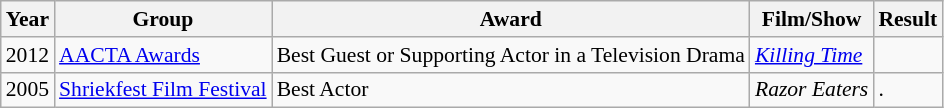<table class="wikitable" style="font-size:90%;">
<tr>
<th>Year</th>
<th>Group</th>
<th>Award</th>
<th>Film/Show</th>
<th>Result</th>
</tr>
<tr>
<td>2012</td>
<td><a href='#'>AACTA Awards</a></td>
<td>Best Guest or Supporting Actor in a Television Drama</td>
<td><em><a href='#'>Killing Time</a></em></td>
<td></td>
</tr>
<tr>
<td>2005</td>
<td><a href='#'>Shriekfest Film Festival</a></td>
<td>Best Actor</td>
<td><em>Razor Eaters</em></td>
<td>.</td>
</tr>
</table>
